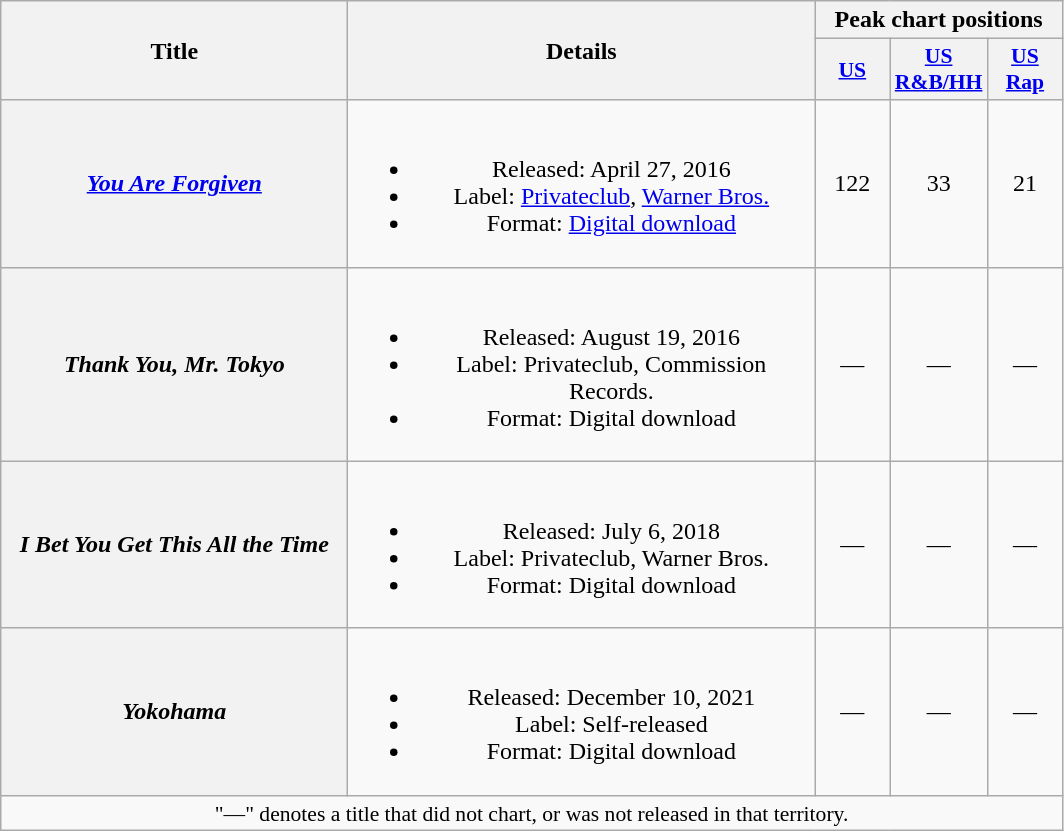<table class="wikitable plainrowheaders" style="text-align:center;">
<tr>
<th scope="col" rowspan=2 style="width:14em;">Title</th>
<th scope="col" rowspan=2 style="width:19em;">Details</th>
<th scope="col" colspan=3>Peak chart positions</th>
</tr>
<tr>
<th scope="col" style="width:3em;font-size:90%;"><a href='#'>US</a><br></th>
<th scope="col" style="width:3em;font-size:90%;"><a href='#'>US R&B/HH</a><br></th>
<th scope="col" style="width:3em;font-size:90%;"><a href='#'>US Rap</a><br></th>
</tr>
<tr>
<th scope="row"><em><a href='#'>You Are Forgiven</a></em></th>
<td><br><ul><li>Released: April 27, 2016</li><li>Label: <a href='#'>Privateclub</a>, <a href='#'>Warner Bros.</a></li><li>Format: <a href='#'>Digital download</a></li></ul></td>
<td>122</td>
<td>33</td>
<td>21</td>
</tr>
<tr>
<th scope="row"><em>Thank You, Mr. Tokyo</em></th>
<td><br><ul><li>Released: August 19, 2016</li><li>Label: Privateclub, Commission Records.</li><li>Format: Digital download</li></ul></td>
<td>—</td>
<td>—</td>
<td>—</td>
</tr>
<tr>
<th scope="row"><em>I Bet You Get This All the Time</em><br></th>
<td><br><ul><li>Released: July 6, 2018</li><li>Label: Privateclub, Warner Bros.</li><li>Format: Digital download</li></ul></td>
<td>—</td>
<td>—</td>
<td>—</td>
</tr>
<tr>
<th scope="row"><em>Yokohama</em><br></th>
<td><br><ul><li>Released: December 10, 2021</li><li>Label: Self-released</li><li>Format: Digital download</li></ul></td>
<td>—</td>
<td>—</td>
<td>—</td>
</tr>
<tr>
<td colspan="5" style="font-size:90%">"—" denotes a title that did not chart, or was not released in that territory.</td>
</tr>
</table>
